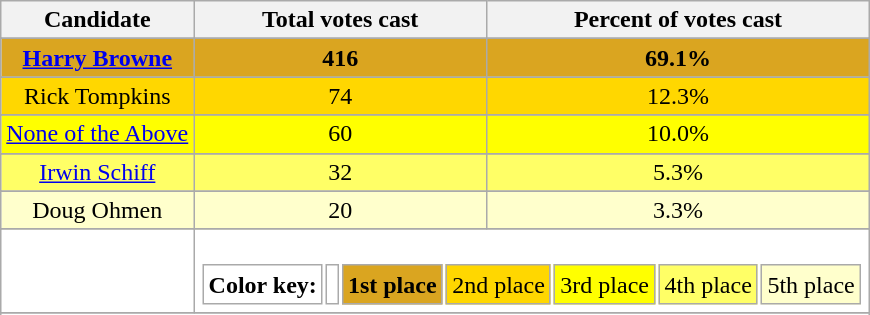<table class="wikitable" style="text-align:center;">
<tr>
<th>Candidate</th>
<th>Total votes cast</th>
<th>Percent of votes cast</th>
</tr>
<tr>
</tr>
<tr bgcolor="Goldenrod">
<td><strong><a href='#'>Harry Browne</a></strong></td>
<td bgcolor="Goldenrod"><strong>416</strong></td>
<td><strong>69.1%</strong></td>
</tr>
<tr>
</tr>
<tr bgcolor="Gold">
<td>Rick Tompkins</td>
<td bgcolor="Gold">74</td>
<td>12.3%</td>
</tr>
<tr>
</tr>
<tr bgcolor="Yellow">
<td><a href='#'>None of the Above</a></td>
<td bgcolor="Yellow">60</td>
<td>10.0%</td>
</tr>
<tr>
</tr>
<tr bgcolor="FFFF66">
<td><a href='#'>Irwin Schiff</a></td>
<td bgcolor="#FFFF66">32</td>
<td>5.3%</td>
</tr>
<tr>
</tr>
<tr bgcolor="#FFFFCC">
<td>Doug Ohmen</td>
<td bgcolor="#FFFFCC">20</td>
<td>3.3%</td>
</tr>
<tr>
</tr>
<tr bgcolor="#FFFFFF">
<td></td>
<td colspan="5"><br><table align="left">
<tr>
<td><strong>Color key:</strong></td>
<td></td>
<td bgcolor="Goldenrod"><strong>1st place</strong></td>
<td bgcolor="Gold">2nd place</td>
<td bgcolor="Yellow">3rd place</td>
<td bgcolor="#FFFF66">4th place</td>
<td bgcolor="#FFFFCC">5th place</td>
</tr>
</table>
</td>
</tr>
<tr>
</tr>
<tr>
</tr>
</table>
